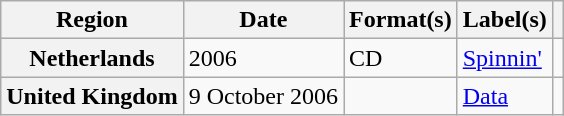<table class="wikitable plainrowheaders">
<tr>
<th>Region</th>
<th>Date</th>
<th>Format(s)</th>
<th>Label(s)</th>
<th></th>
</tr>
<tr>
<th scope="row">Netherlands</th>
<td>2006</td>
<td>CD</td>
<td><a href='#'>Spinnin'</a></td>
<td></td>
</tr>
<tr>
<th scope="row">United Kingdom</th>
<td>9 October 2006</td>
<td></td>
<td><a href='#'>Data</a></td>
<td></td>
</tr>
</table>
